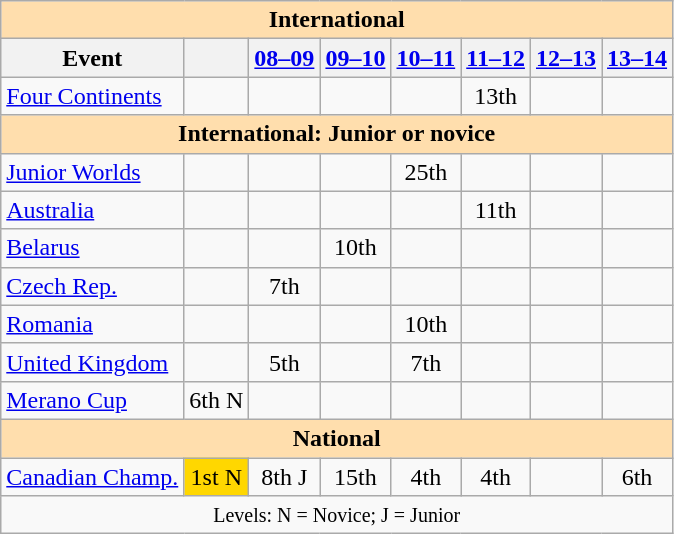<table class="wikitable" style="text-align:center">
<tr>
<th style="background-color: #ffdead; " colspan=8 align=center>International</th>
</tr>
<tr>
<th>Event</th>
<th></th>
<th><a href='#'>08–09</a></th>
<th><a href='#'>09–10</a></th>
<th><a href='#'>10–11</a></th>
<th><a href='#'>11–12</a></th>
<th><a href='#'>12–13</a></th>
<th><a href='#'>13–14</a></th>
</tr>
<tr>
<td align=left><a href='#'>Four Continents</a></td>
<td></td>
<td></td>
<td></td>
<td></td>
<td>13th</td>
<td></td>
<td></td>
</tr>
<tr>
<th style="background-color: #ffdead; " colspan=8 align=center>International: Junior or novice</th>
</tr>
<tr>
<td align=left><a href='#'>Junior Worlds</a></td>
<td></td>
<td></td>
<td></td>
<td>25th</td>
<td></td>
<td></td>
<td></td>
</tr>
<tr>
<td align=left> <a href='#'>Australia</a></td>
<td></td>
<td></td>
<td></td>
<td></td>
<td>11th</td>
<td></td>
<td></td>
</tr>
<tr>
<td align=left> <a href='#'>Belarus</a></td>
<td></td>
<td></td>
<td>10th</td>
<td></td>
<td></td>
<td></td>
<td></td>
</tr>
<tr>
<td align=left> <a href='#'>Czech Rep.</a></td>
<td></td>
<td>7th</td>
<td></td>
<td></td>
<td></td>
<td></td>
<td></td>
</tr>
<tr>
<td align=left> <a href='#'>Romania</a></td>
<td></td>
<td></td>
<td></td>
<td>10th</td>
<td></td>
<td></td>
<td></td>
</tr>
<tr>
<td align=left> <a href='#'>United Kingdom</a></td>
<td></td>
<td>5th</td>
<td></td>
<td>7th</td>
<td></td>
<td></td>
<td></td>
</tr>
<tr>
<td align=left><a href='#'>Merano Cup</a></td>
<td>6th N</td>
<td></td>
<td></td>
<td></td>
<td></td>
<td></td>
<td></td>
</tr>
<tr>
<th style="background-color: #ffdead; " colspan=8 align=center>National</th>
</tr>
<tr>
<td align=left><a href='#'>Canadian Champ.</a></td>
<td bgcolor=gold>1st N</td>
<td>8th J</td>
<td>15th</td>
<td>4th</td>
<td>4th</td>
<td></td>
<td>6th</td>
</tr>
<tr>
<td colspan=8 align=center><small> Levels: N = Novice; J = Junior </small></td>
</tr>
</table>
